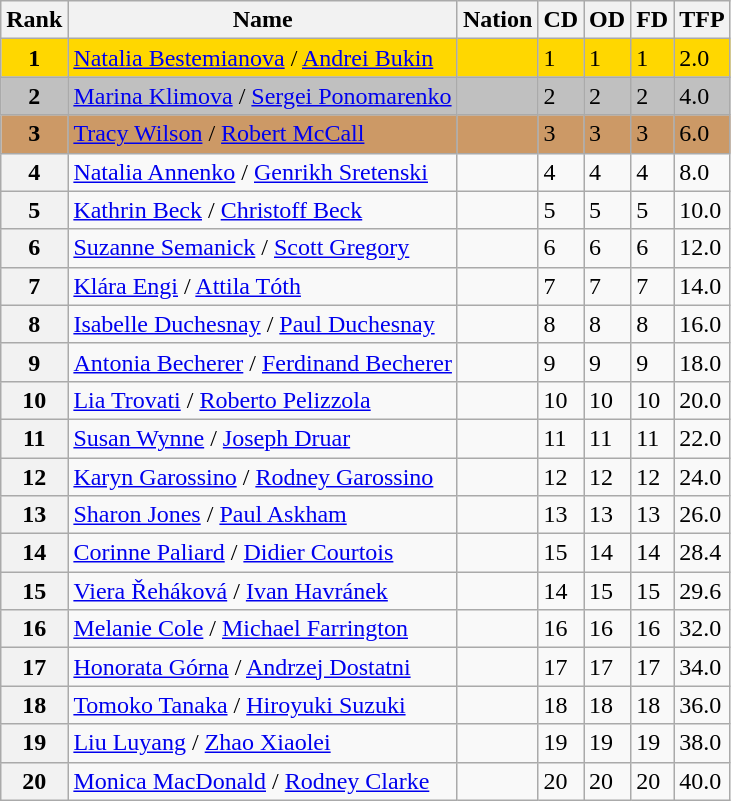<table class="wikitable">
<tr>
<th>Rank</th>
<th>Name</th>
<th>Nation</th>
<th>CD</th>
<th>OD</th>
<th>FD</th>
<th>TFP</th>
</tr>
<tr bgcolor="gold">
<td align="center"><strong>1</strong></td>
<td><a href='#'>Natalia Bestemianova</a> / <a href='#'>Andrei Bukin</a></td>
<td></td>
<td>1</td>
<td>1</td>
<td>1</td>
<td>2.0</td>
</tr>
<tr bgcolor="silver">
<td align="center"><strong>2</strong></td>
<td><a href='#'>Marina Klimova</a> / <a href='#'>Sergei Ponomarenko</a></td>
<td></td>
<td>2</td>
<td>2</td>
<td>2</td>
<td>4.0</td>
</tr>
<tr bgcolor="cc9966">
<td align="center"><strong>3</strong></td>
<td><a href='#'>Tracy Wilson</a> / <a href='#'>Robert McCall</a></td>
<td></td>
<td>3</td>
<td>3</td>
<td>3</td>
<td>6.0</td>
</tr>
<tr>
<th>4</th>
<td><a href='#'>Natalia Annenko</a> / <a href='#'>Genrikh Sretenski</a></td>
<td></td>
<td>4</td>
<td>4</td>
<td>4</td>
<td>8.0</td>
</tr>
<tr>
<th>5</th>
<td><a href='#'>Kathrin Beck</a> / <a href='#'>Christoff Beck</a></td>
<td></td>
<td>5</td>
<td>5</td>
<td>5</td>
<td>10.0</td>
</tr>
<tr>
<th>6</th>
<td><a href='#'>Suzanne Semanick</a> / <a href='#'>Scott Gregory</a></td>
<td></td>
<td>6</td>
<td>6</td>
<td>6</td>
<td>12.0</td>
</tr>
<tr>
<th>7</th>
<td><a href='#'>Klára Engi</a> / <a href='#'>Attila Tóth</a></td>
<td></td>
<td>7</td>
<td>7</td>
<td>7</td>
<td>14.0</td>
</tr>
<tr>
<th>8</th>
<td><a href='#'>Isabelle Duchesnay</a> / <a href='#'>Paul Duchesnay</a></td>
<td></td>
<td>8</td>
<td>8</td>
<td>8</td>
<td>16.0</td>
</tr>
<tr>
<th>9</th>
<td><a href='#'>Antonia Becherer</a> / <a href='#'>Ferdinand Becherer</a></td>
<td></td>
<td>9</td>
<td>9</td>
<td>9</td>
<td>18.0</td>
</tr>
<tr>
<th>10</th>
<td><a href='#'>Lia Trovati</a> / <a href='#'>Roberto Pelizzola</a></td>
<td></td>
<td>10</td>
<td>10</td>
<td>10</td>
<td>20.0</td>
</tr>
<tr>
<th>11</th>
<td><a href='#'>Susan Wynne</a> / <a href='#'>Joseph Druar</a></td>
<td></td>
<td>11</td>
<td>11</td>
<td>11</td>
<td>22.0</td>
</tr>
<tr>
<th>12</th>
<td><a href='#'>Karyn Garossino</a> / <a href='#'>Rodney Garossino</a></td>
<td></td>
<td>12</td>
<td>12</td>
<td>12</td>
<td>24.0</td>
</tr>
<tr>
<th>13</th>
<td><a href='#'>Sharon Jones</a> / <a href='#'>Paul Askham</a></td>
<td></td>
<td>13</td>
<td>13</td>
<td>13</td>
<td>26.0</td>
</tr>
<tr>
<th>14</th>
<td><a href='#'>Corinne Paliard</a> / <a href='#'>Didier Courtois</a></td>
<td></td>
<td>15</td>
<td>14</td>
<td>14</td>
<td>28.4</td>
</tr>
<tr>
<th>15</th>
<td><a href='#'>Viera Řeháková</a> / <a href='#'>Ivan Havránek</a></td>
<td></td>
<td>14</td>
<td>15</td>
<td>15</td>
<td>29.6</td>
</tr>
<tr>
<th>16</th>
<td><a href='#'>Melanie Cole</a> / <a href='#'>Michael Farrington</a></td>
<td></td>
<td>16</td>
<td>16</td>
<td>16</td>
<td>32.0</td>
</tr>
<tr>
<th>17</th>
<td><a href='#'>Honorata Górna</a> / <a href='#'>Andrzej Dostatni</a></td>
<td></td>
<td>17</td>
<td>17</td>
<td>17</td>
<td>34.0</td>
</tr>
<tr>
<th>18</th>
<td><a href='#'>Tomoko Tanaka</a> / <a href='#'>Hiroyuki Suzuki</a></td>
<td></td>
<td>18</td>
<td>18</td>
<td>18</td>
<td>36.0</td>
</tr>
<tr>
<th>19</th>
<td><a href='#'>Liu Luyang</a> / <a href='#'>Zhao Xiaolei</a></td>
<td></td>
<td>19</td>
<td>19</td>
<td>19</td>
<td>38.0</td>
</tr>
<tr>
<th>20</th>
<td><a href='#'>Monica MacDonald</a> / <a href='#'>Rodney Clarke</a></td>
<td></td>
<td>20</td>
<td>20</td>
<td>20</td>
<td>40.0</td>
</tr>
</table>
